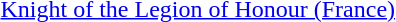<table>
<tr>
<td rowspan=2 style="width:60px; vertical-align:top;"></td>
<td><a href='#'>Knight of the Legion of Honour (France)</a></td>
</tr>
<tr>
<td></td>
</tr>
</table>
